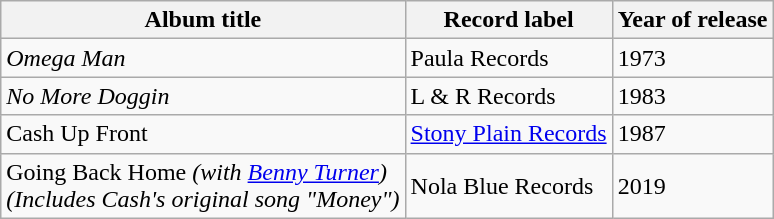<table class="wikitable sortable">
<tr>
<th>Album title</th>
<th>Record label</th>
<th>Year of release</th>
</tr>
<tr>
<td><em>Omega Man</em></td>
<td>Paula Records</td>
<td>1973</td>
</tr>
<tr>
<td><em>No More Doggin<strong></td>
<td>L & R Records</td>
<td>1983</td>
</tr>
<tr>
<td></em>Cash Up Front<em></td>
<td><a href='#'>Stony Plain Records</a></td>
<td>1987</td>
</tr>
<tr>
<td></em>Going Back Home<em> (with <a href='#'>Benny Turner</a>)<br>(Includes Cash's original song "Money")</td>
<td>Nola Blue Records</td>
<td>2019</td>
</tr>
</table>
